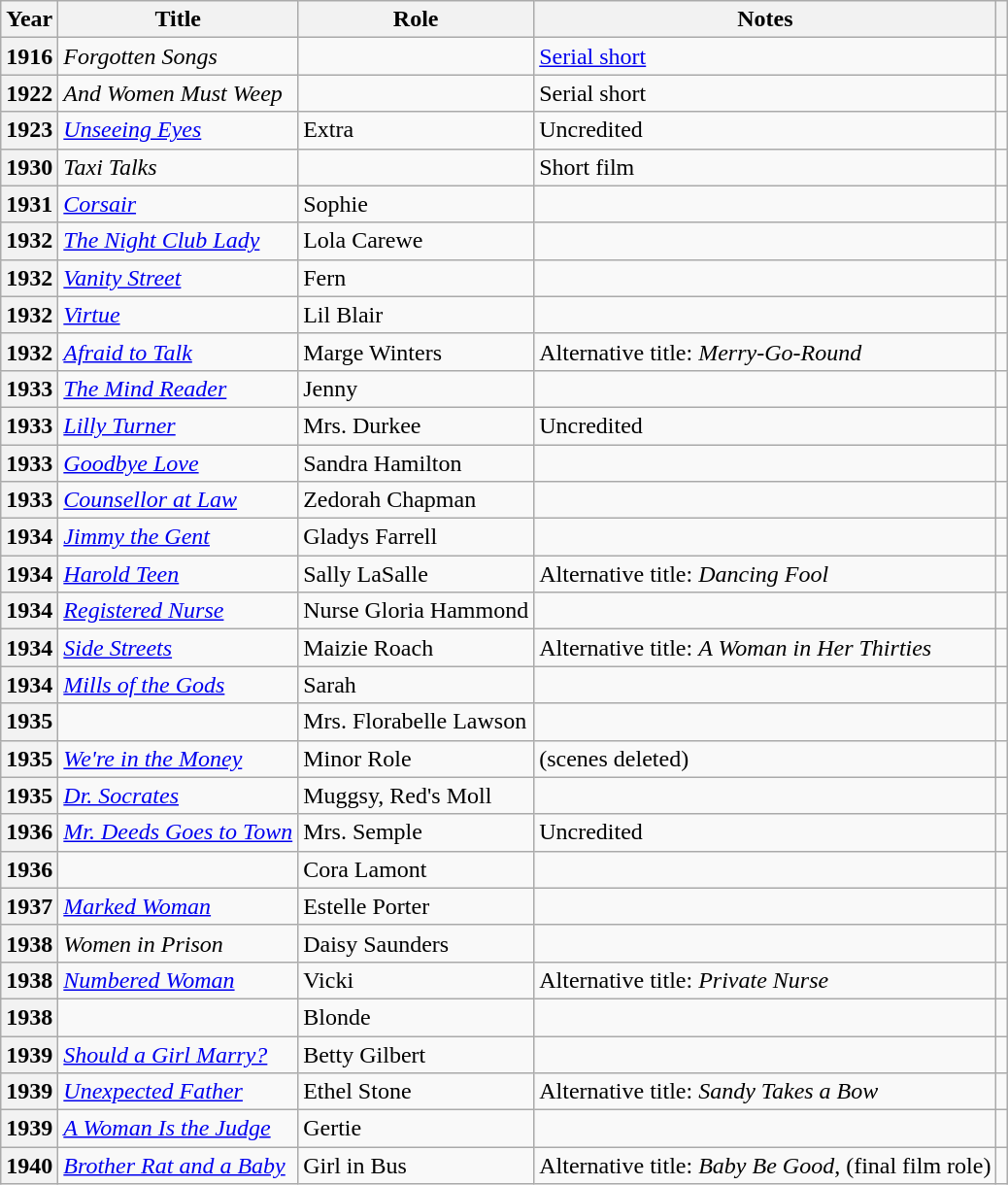<table class="wikitable plainrowheaders sortable" style="margin-right: 0;">
<tr>
<th scope="col">Year</th>
<th scope="col">Title</th>
<th scope="col">Role</th>
<th scope="col" class="unsortable">Notes</th>
<th scope="col" class="unsortable"></th>
</tr>
<tr>
<th scope="row">1916</th>
<td><em>Forgotten Songs</em></td>
<td></td>
<td><a href='#'>Serial short</a></td>
<td style="text-align:center;"></td>
</tr>
<tr>
<th scope="row">1922</th>
<td><em>And Women Must Weep</em></td>
<td></td>
<td>Serial short</td>
<td style="text-align:center;"></td>
</tr>
<tr>
<th scope="row">1923</th>
<td><em><a href='#'>Unseeing Eyes</a></em></td>
<td>Extra</td>
<td>Uncredited</td>
<td align=center></td>
</tr>
<tr>
<th scope="row">1930</th>
<td><em>Taxi Talks</em></td>
<td></td>
<td>Short film</td>
<td align=center></td>
</tr>
<tr>
<th scope="row">1931</th>
<td><em><a href='#'>Corsair</a></em></td>
<td>Sophie</td>
<td></td>
<td align=center></td>
</tr>
<tr>
<th scope="row">1932</th>
<td><em><a href='#'>The Night Club Lady</a></em></td>
<td>Lola Carewe</td>
<td></td>
<td align=center></td>
</tr>
<tr>
<th scope="row">1932</th>
<td><em><a href='#'>Vanity Street</a></em></td>
<td>Fern</td>
<td></td>
<td align=center></td>
</tr>
<tr>
<th scope="row">1932</th>
<td><em><a href='#'>Virtue</a></em></td>
<td>Lil Blair</td>
<td></td>
<td align=center></td>
</tr>
<tr>
<th scope="row">1932</th>
<td><em><a href='#'>Afraid to Talk</a></em></td>
<td>Marge Winters</td>
<td>Alternative title: <em>Merry-Go-Round</em></td>
<td align=center></td>
</tr>
<tr>
<th scope="row">1933</th>
<td><em><a href='#'>The Mind Reader</a></em></td>
<td>Jenny</td>
<td></td>
<td align=center></td>
</tr>
<tr>
<th scope="row">1933</th>
<td><em><a href='#'>Lilly Turner</a></em></td>
<td>Mrs. Durkee</td>
<td>Uncredited</td>
<td align=center></td>
</tr>
<tr>
<th scope="row">1933</th>
<td><em><a href='#'>Goodbye Love</a></em></td>
<td>Sandra Hamilton</td>
<td></td>
<td align=center></td>
</tr>
<tr>
<th scope="row">1933</th>
<td><em><a href='#'>Counsellor at Law</a></em></td>
<td>Zedorah Chapman</td>
<td></td>
<td align=center></td>
</tr>
<tr>
<th scope="row">1934</th>
<td><em><a href='#'>Jimmy the Gent</a></em></td>
<td>Gladys Farrell</td>
<td></td>
<td align=center></td>
</tr>
<tr>
<th scope="row">1934</th>
<td><em><a href='#'>Harold Teen</a></em></td>
<td>Sally LaSalle</td>
<td>Alternative title: <em>Dancing Fool</em></td>
<td align=center></td>
</tr>
<tr>
<th scope="row">1934</th>
<td><em><a href='#'>Registered Nurse</a></em></td>
<td>Nurse Gloria Hammond</td>
<td></td>
<td align=center></td>
</tr>
<tr>
<th scope="row">1934</th>
<td><em><a href='#'>Side Streets</a></em></td>
<td>Maizie Roach</td>
<td>Alternative title: <em>A Woman in Her Thirties</em></td>
<td align=center></td>
</tr>
<tr>
<th scope="row">1934</th>
<td><em><a href='#'>Mills of the Gods</a></em></td>
<td>Sarah</td>
<td></td>
<td align=center></td>
</tr>
<tr>
<th scope="row">1935</th>
<td><em></em></td>
<td>Mrs. Florabelle Lawson</td>
<td></td>
<td align=center></td>
</tr>
<tr>
<th scope="row">1935</th>
<td><em><a href='#'>We're in the Money</a></em></td>
<td>Minor Role</td>
<td>(scenes deleted)</td>
<td align=center></td>
</tr>
<tr>
<th scope="row">1935</th>
<td><em><a href='#'>Dr. Socrates</a></em></td>
<td>Muggsy, Red's Moll</td>
<td></td>
<td align=center></td>
</tr>
<tr>
<th scope="row">1936</th>
<td><em><a href='#'>Mr. Deeds Goes to Town</a></em></td>
<td>Mrs. Semple</td>
<td>Uncredited</td>
<td align=center></td>
</tr>
<tr>
<th scope="row">1936</th>
<td><em></em></td>
<td>Cora Lamont</td>
<td></td>
<td align=center></td>
</tr>
<tr>
<th scope="row">1937</th>
<td><em><a href='#'>Marked Woman</a></em></td>
<td>Estelle Porter</td>
<td></td>
<td align=center></td>
</tr>
<tr>
<th scope="row">1938</th>
<td><em>Women in Prison</em></td>
<td>Daisy Saunders</td>
<td></td>
<td align=center></td>
</tr>
<tr>
<th scope="row">1938</th>
<td><em><a href='#'>Numbered Woman</a></em></td>
<td>Vicki</td>
<td>Alternative title: <em>Private Nurse</em></td>
<td align=center></td>
</tr>
<tr>
<th scope="row">1938</th>
<td><em></em></td>
<td>Blonde</td>
<td></td>
<td align=center></td>
</tr>
<tr>
<th scope="row">1939</th>
<td><em><a href='#'>Should a Girl Marry?</a></em></td>
<td>Betty Gilbert</td>
<td></td>
<td align=center></td>
</tr>
<tr>
<th scope="row">1939</th>
<td><em><a href='#'>Unexpected Father</a></em></td>
<td>Ethel Stone</td>
<td>Alternative title: <em>Sandy Takes a Bow</em></td>
<td align=center></td>
</tr>
<tr>
<th scope="row">1939</th>
<td><em><a href='#'>A Woman Is the Judge</a></em></td>
<td>Gertie</td>
<td></td>
<td align=center></td>
</tr>
<tr>
<th scope="row">1940</th>
<td><em><a href='#'>Brother Rat and a Baby</a></em></td>
<td>Girl in Bus</td>
<td>Alternative title: <em>Baby Be Good</em>, (final film role)</td>
<td align=center></td>
</tr>
</table>
